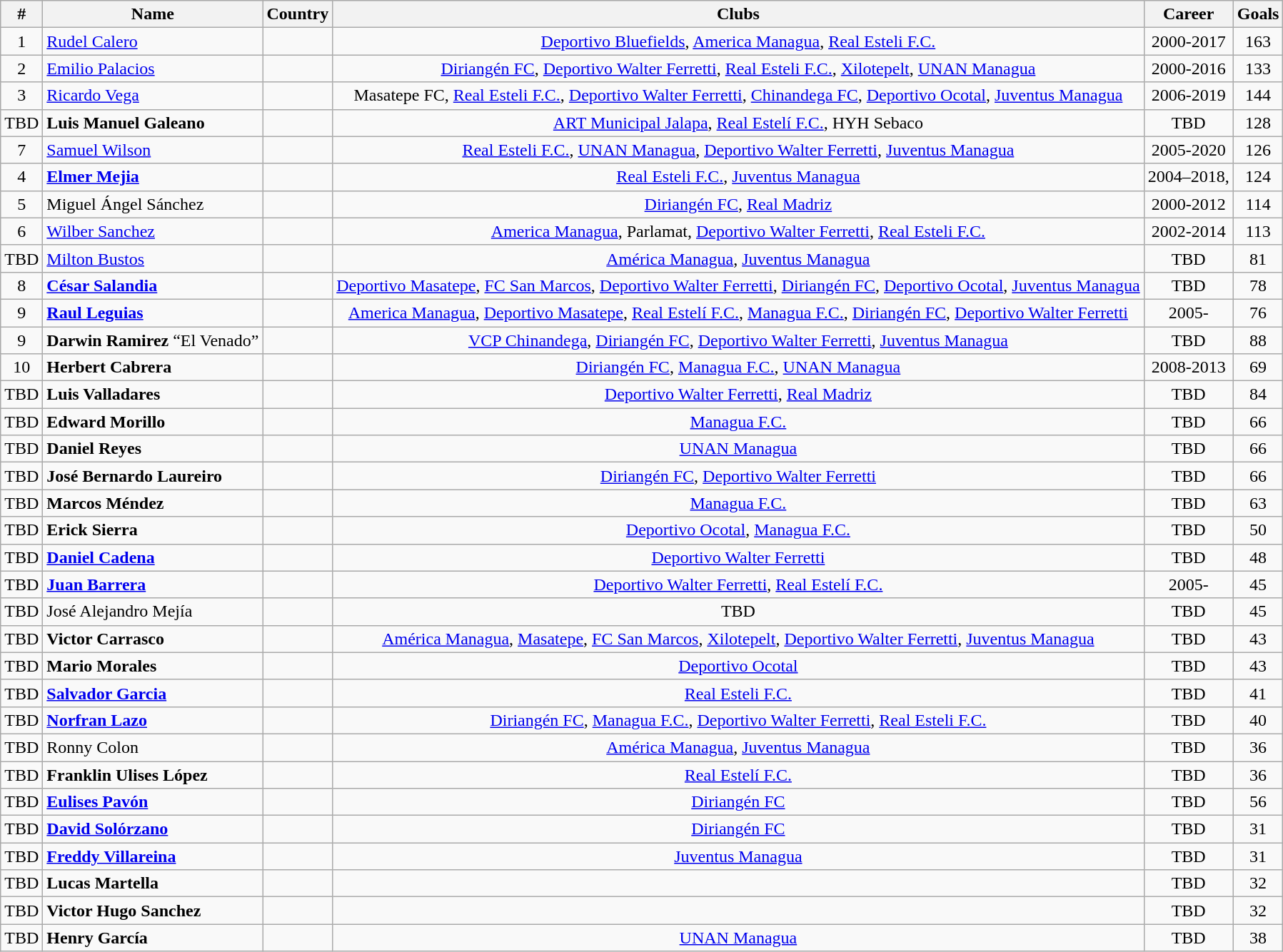<table class="wikitable" style="text-align:center;">
<tr>
<th>#</th>
<th>Name</th>
<th>Country</th>
<th>Clubs</th>
<th>Career</th>
<th>Goals</th>
</tr>
<tr>
<td>1</td>
<td style="text-align:left;"><a href='#'>Rudel Calero</a></td>
<td></td>
<td><a href='#'>Deportivo Bluefields</a>, <a href='#'>America Managua</a>, <a href='#'>Real Esteli F.C.</a></td>
<td>2000-2017</td>
<td>163</td>
</tr>
<tr>
<td>2</td>
<td style="text-align:left;"><a href='#'>Emilio Palacios</a></td>
<td></td>
<td><a href='#'>Diriangén FC</a>, <a href='#'>Deportivo Walter Ferretti</a>, <a href='#'>Real Esteli F.C.</a>, <a href='#'>Xilotepelt</a>, <a href='#'>UNAN Managua</a></td>
<td>2000-2016</td>
<td>133</td>
</tr>
<tr>
<td>3</td>
<td style="text-align:left;"><a href='#'>Ricardo Vega</a></td>
<td></td>
<td>Masatepe FC, <a href='#'>Real Esteli F.C.</a>, <a href='#'>Deportivo Walter Ferretti</a>, <a href='#'>Chinandega FC</a>, <a href='#'>Deportivo Ocotal</a>, <a href='#'>Juventus Managua</a></td>
<td>2006-2019</td>
<td>144</td>
</tr>
<tr>
<td>TBD</td>
<td style="text-align:left;"><strong>Luis Manuel Galeano</strong></td>
<td></td>
<td><a href='#'>ART Municipal Jalapa</a>, <a href='#'>Real Estelí F.C.</a>, HYH Sebaco</td>
<td>TBD</td>
<td>128</td>
</tr>
<tr>
<td>7</td>
<td style="text-align:left;"><a href='#'>Samuel Wilson</a></td>
<td></td>
<td><a href='#'>Real Esteli F.C.</a>, <a href='#'>UNAN Managua</a>, <a href='#'>Deportivo Walter Ferretti</a>, <a href='#'>Juventus Managua</a></td>
<td>2005-2020</td>
<td>126</td>
</tr>
<tr>
<td>4</td>
<td style="text-align:left;"><strong><a href='#'>Elmer Mejia</a></strong></td>
<td> </td>
<td><a href='#'>Real Esteli F.C.</a>, <a href='#'>Juventus Managua</a></td>
<td>2004–2018,</td>
<td>124</td>
</tr>
<tr>
<td>5</td>
<td style="text-align:left;">Miguel Ángel Sánchez</td>
<td></td>
<td><a href='#'>Diriangén FC</a>, <a href='#'>Real Madriz</a></td>
<td>2000-2012</td>
<td>114</td>
</tr>
<tr>
<td>6</td>
<td style="text-align:left;"><a href='#'>Wilber Sanchez</a></td>
<td></td>
<td><a href='#'>America Managua</a>, Parlamat, <a href='#'>Deportivo Walter Ferretti</a>, <a href='#'>Real Esteli F.C.</a></td>
<td>2002-2014</td>
<td>113</td>
</tr>
<tr>
<td>TBD</td>
<td style="text-align:left;"><a href='#'>Milton Bustos</a></td>
<td></td>
<td><a href='#'>América Managua</a>, <a href='#'>Juventus Managua</a></td>
<td>TBD</td>
<td>81</td>
</tr>
<tr>
<td>8</td>
<td style="text-align:left;"><strong><a href='#'>César Salandia</a></strong></td>
<td> </td>
<td><a href='#'>Deportivo Masatepe</a>, <a href='#'>FC San Marcos</a>, <a href='#'>Deportivo Walter Ferretti</a>, <a href='#'>Diriangén FC</a>, <a href='#'>Deportivo Ocotal</a>, <a href='#'>Juventus Managua</a></td>
<td>TBD</td>
<td>78</td>
</tr>
<tr>
<td>9</td>
<td style="text-align:left;"><strong><a href='#'>Raul Leguias</a></strong></td>
<td> </td>
<td><a href='#'>America Managua</a>, <a href='#'>Deportivo Masatepe</a>, <a href='#'>Real Estelí F.C.</a>, <a href='#'>Managua F.C.</a>, <a href='#'>Diriangén FC</a>, <a href='#'>Deportivo Walter Ferretti</a></td>
<td>2005-</td>
<td>76</td>
</tr>
<tr>
<td>9</td>
<td style="text-align:left;"><strong>Darwin Ramirez</strong> “El Venado”</td>
<td> </td>
<td><a href='#'>VCP Chinandega</a>, <a href='#'>Diriangén FC</a>, <a href='#'>Deportivo Walter Ferretti</a>, <a href='#'>Juventus Managua</a></td>
<td>TBD</td>
<td>88</td>
</tr>
<tr>
<td>10</td>
<td style="text-align:left;"><strong>Herbert Cabrera</strong></td>
<td></td>
<td><a href='#'>Diriangén FC</a>, <a href='#'>Managua F.C.</a>, <a href='#'>UNAN Managua</a></td>
<td>2008-2013</td>
<td>69</td>
</tr>
<tr>
<td>TBD</td>
<td style="text-align:left;"><strong>Luis Valladares</strong></td>
<td></td>
<td><a href='#'>Deportivo Walter Ferretti</a>, <a href='#'>Real Madriz</a></td>
<td>TBD</td>
<td>84</td>
</tr>
<tr>
<td>TBD</td>
<td style="text-align:left;"><strong>Edward Morillo</strong></td>
<td></td>
<td><a href='#'>Managua F.C.</a></td>
<td>TBD</td>
<td>66</td>
</tr>
<tr>
<td>TBD</td>
<td style="text-align:left;"><strong>Daniel Reyes</strong></td>
<td></td>
<td><a href='#'>UNAN Managua</a></td>
<td>TBD</td>
<td>66</td>
</tr>
<tr>
<td>TBD</td>
<td style="text-align:left;"><strong>José Bernardo Laureiro </strong></td>
<td></td>
<td><a href='#'>Diriangén FC</a>, <a href='#'>Deportivo Walter Ferretti</a></td>
<td>TBD</td>
<td>66</td>
</tr>
<tr>
<td>TBD</td>
<td style="text-align:left;"><strong>Marcos Méndez</strong></td>
<td></td>
<td><a href='#'>Managua F.C.</a></td>
<td>TBD</td>
<td>63</td>
</tr>
<tr>
<td>TBD</td>
<td style="text-align:left;"><strong>Erick Sierra</strong></td>
<td></td>
<td><a href='#'>Deportivo Ocotal</a>, <a href='#'>Managua F.C.</a></td>
<td>TBD</td>
<td>50</td>
</tr>
<tr>
<td>TBD</td>
<td style="text-align:left;"><strong><a href='#'>Daniel Cadena</a></strong></td>
<td> </td>
<td><a href='#'>Deportivo Walter Ferretti</a></td>
<td>TBD</td>
<td>48</td>
</tr>
<tr>
<td>TBD</td>
<td style="text-align:left;"><strong><a href='#'>Juan Barrera</a></strong></td>
<td></td>
<td><a href='#'>Deportivo Walter Ferretti</a>, <a href='#'>Real Estelí F.C.</a></td>
<td>2005-</td>
<td>45</td>
</tr>
<tr>
<td>TBD</td>
<td style="text-align:left;">José Alejandro Mejía</td>
<td></td>
<td>TBD</td>
<td>TBD</td>
<td>45</td>
</tr>
<tr>
<td>TBD</td>
<td style="text-align:left;"><strong>Victor Carrasco</strong></td>
<td></td>
<td><a href='#'>América Managua</a>, <a href='#'>Masatepe</a>, <a href='#'>FC San Marcos</a>, <a href='#'>Xilotepelt</a>, <a href='#'>Deportivo Walter Ferretti</a>, <a href='#'>Juventus Managua</a></td>
<td>TBD</td>
<td>43</td>
</tr>
<tr>
<td>TBD</td>
<td style="text-align:left;"><strong>Mario Morales</strong></td>
<td></td>
<td><a href='#'>Deportivo Ocotal</a></td>
<td>TBD</td>
<td>43</td>
</tr>
<tr>
<td>TBD</td>
<td style="text-align:left;"><strong><a href='#'>Salvador Garcia</a></strong></td>
<td></td>
<td><a href='#'>Real Esteli F.C.</a></td>
<td>TBD</td>
<td>41</td>
</tr>
<tr>
<td>TBD</td>
<td style="text-align:left;"><strong><a href='#'>Norfran Lazo</a></strong></td>
<td></td>
<td><a href='#'>Diriangén FC</a>, <a href='#'>Managua F.C.</a>, <a href='#'>Deportivo Walter Ferretti</a>, <a href='#'>Real Esteli F.C.</a></td>
<td>TBD</td>
<td>40</td>
</tr>
<tr>
<td>TBD</td>
<td style="text-align:left;">Ronny Colon</td>
<td></td>
<td><a href='#'>América Managua</a>, <a href='#'>Juventus Managua</a></td>
<td>TBD</td>
<td>36</td>
</tr>
<tr>
<td>TBD</td>
<td style="text-align:left;"><strong>Franklin Ulises López</strong></td>
<td></td>
<td><a href='#'>Real Estelí F.C.</a></td>
<td>TBD</td>
<td>36</td>
</tr>
<tr>
<td>TBD</td>
<td style="text-align:left;"><strong><a href='#'>Eulises Pavón</a></strong></td>
<td></td>
<td><a href='#'>Diriangén FC</a></td>
<td>TBD</td>
<td>56</td>
</tr>
<tr>
<td>TBD</td>
<td style="text-align:left;"><strong><a href='#'>David Solórzano</a></strong></td>
<td></td>
<td><a href='#'>Diriangén FC</a></td>
<td>TBD</td>
<td>31</td>
</tr>
<tr>
<td>TBD</td>
<td style="text-align:left;"><strong><a href='#'>Freddy Villareina</a></strong></td>
<td></td>
<td><a href='#'>Juventus Managua</a></td>
<td>TBD</td>
<td>31</td>
</tr>
<tr>
<td>TBD</td>
<td style="text-align:left;"><strong>Lucas Martella</strong></td>
<td></td>
<td></td>
<td>TBD</td>
<td>32</td>
</tr>
<tr>
<td>TBD</td>
<td style="text-align:left;"><strong>Victor Hugo Sanchez</strong></td>
<td></td>
<td></td>
<td>TBD</td>
<td>32</td>
</tr>
<tr>
<td>TBD</td>
<td style="text-align:left;"><strong>Henry García</strong></td>
<td></td>
<td><a href='#'>UNAN Managua</a></td>
<td>TBD</td>
<td>38</td>
</tr>
</table>
